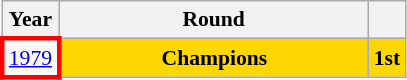<table class="wikitable" style="text-align: center; font-size:90%">
<tr>
<th>Year</th>
<th style="width:200px">Round</th>
<th></th>
</tr>
<tr>
<td style="border: 3px solid red"><a href='#'>1979</a></td>
<td bgcolor=Gold><strong>Champions</strong></td>
<td bgcolor=Gold><strong>1st</strong></td>
</tr>
</table>
